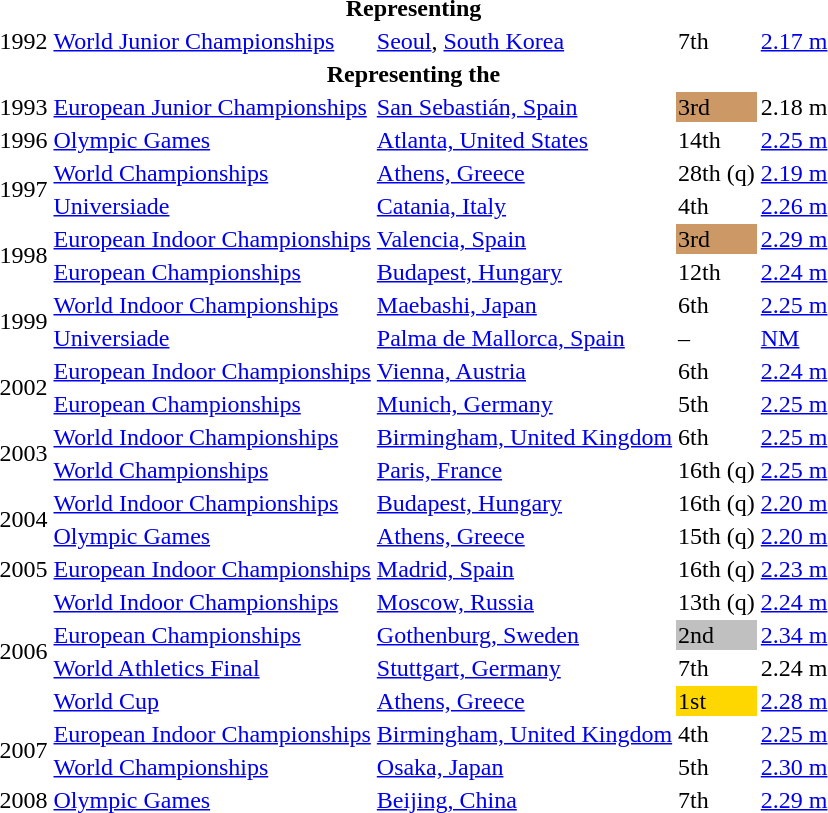<table>
<tr>
<th colspan="5">Representing </th>
</tr>
<tr>
<td>1992</td>
<td><a href='#'>World Junior Championships</a></td>
<td><a href='#'>Seoul</a>, <a href='#'>South Korea</a></td>
<td>7th</td>
<td><a href='#'>2.17 m</a></td>
</tr>
<tr>
<th colspan="5">Representing the </th>
</tr>
<tr>
<td>1993</td>
<td><a href='#'>European Junior Championships</a></td>
<td><a href='#'>San Sebastián, Spain</a></td>
<td bgcolor=cc9966>3rd</td>
<td>2.18 m</td>
</tr>
<tr>
<td>1996</td>
<td><a href='#'>Olympic Games</a></td>
<td><a href='#'>Atlanta, United States</a></td>
<td>14th</td>
<td><a href='#'>2.25 m</a></td>
</tr>
<tr>
<td rowspan=2>1997</td>
<td><a href='#'>World Championships</a></td>
<td><a href='#'>Athens, Greece</a></td>
<td>28th (q)</td>
<td><a href='#'>2.19 m</a></td>
</tr>
<tr>
<td><a href='#'>Universiade</a></td>
<td><a href='#'>Catania, Italy</a></td>
<td>4th</td>
<td><a href='#'>2.26 m</a></td>
</tr>
<tr>
<td rowspan=2>1998</td>
<td><a href='#'>European Indoor Championships</a></td>
<td><a href='#'>Valencia, Spain</a></td>
<td bgcolor=cc9966>3rd</td>
<td><a href='#'>2.29 m</a></td>
</tr>
<tr>
<td><a href='#'>European Championships</a></td>
<td><a href='#'>Budapest, Hungary</a></td>
<td>12th</td>
<td><a href='#'>2.24 m</a></td>
</tr>
<tr>
<td rowspan=2>1999</td>
<td><a href='#'>World Indoor Championships</a></td>
<td><a href='#'>Maebashi, Japan</a></td>
<td>6th</td>
<td><a href='#'>2.25 m</a></td>
</tr>
<tr>
<td><a href='#'>Universiade</a></td>
<td><a href='#'>Palma de Mallorca, Spain</a></td>
<td>–</td>
<td><a href='#'>NM</a></td>
</tr>
<tr>
<td rowspan=2>2002</td>
<td><a href='#'>European Indoor Championships</a></td>
<td><a href='#'>Vienna, Austria</a></td>
<td>6th</td>
<td><a href='#'>2.24 m</a></td>
</tr>
<tr>
<td><a href='#'>European Championships</a></td>
<td><a href='#'>Munich, Germany</a></td>
<td>5th</td>
<td><a href='#'>2.25 m</a></td>
</tr>
<tr>
<td rowspan=2>2003</td>
<td><a href='#'>World Indoor Championships</a></td>
<td><a href='#'>Birmingham, United Kingdom</a></td>
<td>6th</td>
<td><a href='#'>2.25 m</a></td>
</tr>
<tr>
<td><a href='#'>World Championships</a></td>
<td><a href='#'>Paris, France</a></td>
<td>16th (q)</td>
<td><a href='#'>2.25 m</a></td>
</tr>
<tr>
<td rowspan=2>2004</td>
<td><a href='#'>World Indoor Championships</a></td>
<td><a href='#'>Budapest, Hungary</a></td>
<td>16th (q)</td>
<td><a href='#'>2.20 m</a></td>
</tr>
<tr>
<td><a href='#'>Olympic Games</a></td>
<td><a href='#'>Athens, Greece</a></td>
<td>15th (q)</td>
<td><a href='#'>2.20 m</a></td>
</tr>
<tr>
<td>2005</td>
<td><a href='#'>European Indoor Championships</a></td>
<td><a href='#'>Madrid, Spain</a></td>
<td>16th (q)</td>
<td><a href='#'>2.23 m</a></td>
</tr>
<tr>
<td rowspan=4>2006</td>
<td><a href='#'>World Indoor Championships</a></td>
<td><a href='#'>Moscow, Russia</a></td>
<td>13th (q)</td>
<td><a href='#'>2.24 m</a></td>
</tr>
<tr>
<td><a href='#'>European Championships</a></td>
<td><a href='#'>Gothenburg, Sweden</a></td>
<td bgcolor=silver>2nd</td>
<td><a href='#'>2.34 m</a></td>
</tr>
<tr>
<td><a href='#'>World Athletics Final</a></td>
<td><a href='#'>Stuttgart, Germany</a></td>
<td>7th</td>
<td>2.24 m</td>
</tr>
<tr>
<td><a href='#'>World Cup</a></td>
<td><a href='#'>Athens, Greece</a></td>
<td bgcolor="gold">1st</td>
<td><a href='#'>2.28 m</a></td>
</tr>
<tr>
<td rowspan=2>2007</td>
<td><a href='#'>European Indoor Championships</a></td>
<td><a href='#'>Birmingham, United Kingdom</a></td>
<td>4th</td>
<td><a href='#'>2.25 m</a></td>
</tr>
<tr>
<td><a href='#'>World Championships</a></td>
<td><a href='#'>Osaka, Japan</a></td>
<td>5th</td>
<td><a href='#'>2.30 m</a></td>
</tr>
<tr>
<td>2008</td>
<td><a href='#'>Olympic Games</a></td>
<td><a href='#'>Beijing, China</a></td>
<td>7th</td>
<td><a href='#'>2.29 m</a></td>
</tr>
</table>
